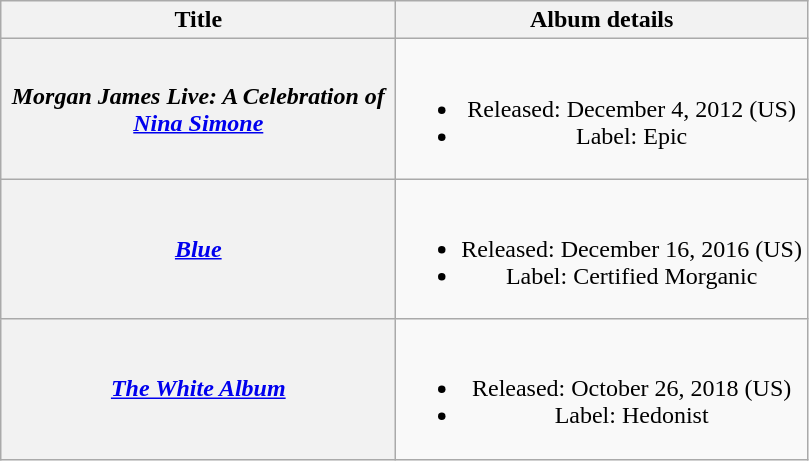<table class="wikitable plainrowheaders" style="text-align:center;">
<tr>
<th scope="col" rowspan="1" style="width:16em;">Title</th>
<th scope="col" rowspan="1">Album details</th>
</tr>
<tr>
<th scope="row"><em>Morgan James Live: A Celebration of <a href='#'>Nina Simone</a></em></th>
<td><br><ul><li>Released: December 4, 2012 <span>(US)</span></li><li>Label: Epic</li></ul></td>
</tr>
<tr>
<th scope="row"><em><a href='#'>Blue</a></em></th>
<td><br><ul><li>Released: December 16, 2016 <span>(US)</span></li><li>Label: Certified Morganic</li></ul></td>
</tr>
<tr>
<th scope="row"><em><a href='#'>The White Album</a></em></th>
<td><br><ul><li>Released: October 26, 2018 <span>(US)</span></li><li>Label: Hedonist</li></ul></td>
</tr>
</table>
